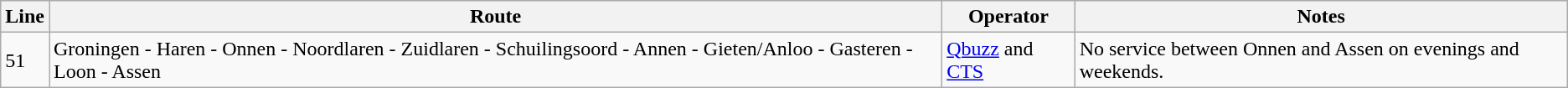<table class="wikitable">
<tr>
<th>Line</th>
<th>Route</th>
<th>Operator</th>
<th>Notes</th>
</tr>
<tr>
<td>51</td>
<td>Groningen - Haren - Onnen - Noordlaren - Zuidlaren - Schuilingsoord - Annen - Gieten/Anloo - Gasteren - Loon - Assen</td>
<td><a href='#'>Qbuzz</a> and <a href='#'>CTS</a></td>
<td>No service between Onnen and Assen on evenings and weekends.</td>
</tr>
</table>
